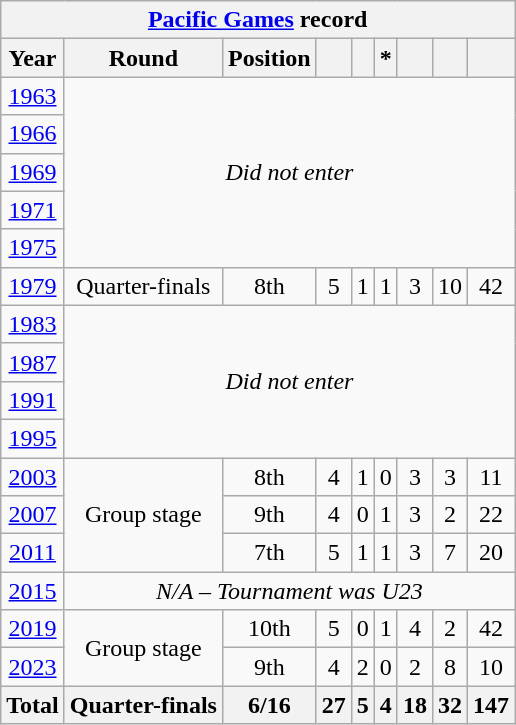<table class="wikitable" style="text-align: center;">
<tr>
<th colspan=9><a href='#'>Pacific Games</a> record</th>
</tr>
<tr>
<th>Year</th>
<th>Round</th>
<th>Position</th>
<th></th>
<th></th>
<th>*</th>
<th></th>
<th></th>
<th></th>
</tr>
<tr>
<td> <a href='#'>1963</a></td>
<td colspan=8 rowspan=5><em>Did not enter</em></td>
</tr>
<tr>
<td> <a href='#'>1966</a></td>
</tr>
<tr>
<td> <a href='#'>1969</a></td>
</tr>
<tr>
<td> <a href='#'>1971</a></td>
</tr>
<tr>
<td> <a href='#'>1975</a></td>
</tr>
<tr>
<td> <a href='#'>1979</a></td>
<td>Quarter-finals</td>
<td>8th</td>
<td>5</td>
<td>1</td>
<td>1</td>
<td>3</td>
<td>10</td>
<td>42</td>
</tr>
<tr>
<td> <a href='#'>1983</a></td>
<td colspan=8 rowspan=4><em>Did not enter</em></td>
</tr>
<tr>
<td> <a href='#'>1987</a></td>
</tr>
<tr>
<td> <a href='#'>1991</a></td>
</tr>
<tr>
<td> <a href='#'>1995</a></td>
</tr>
<tr>
<td> <a href='#'>2003</a></td>
<td rowspan=3>Group stage</td>
<td>8th</td>
<td>4</td>
<td>1</td>
<td>0</td>
<td>3</td>
<td>3</td>
<td>11</td>
</tr>
<tr>
<td> <a href='#'>2007</a></td>
<td>9th</td>
<td>4</td>
<td>0</td>
<td>1</td>
<td>3</td>
<td>2</td>
<td>22</td>
</tr>
<tr>
<td> <a href='#'>2011</a></td>
<td>7th</td>
<td>5</td>
<td>1</td>
<td>1</td>
<td>3</td>
<td>7</td>
<td>20</td>
</tr>
<tr>
<td> <a href='#'>2015</a></td>
<td colspan=8><em>N/A – Tournament was U23</em></td>
</tr>
<tr>
<td> <a href='#'>2019</a></td>
<td rowspan=2>Group stage</td>
<td>10th</td>
<td>5</td>
<td>0</td>
<td>1</td>
<td>4</td>
<td>2</td>
<td>42</td>
</tr>
<tr>
<td> <a href='#'>2023</a></td>
<td>9th</td>
<td>4</td>
<td>2</td>
<td>0</td>
<td>2</td>
<td>8</td>
<td>10</td>
</tr>
<tr>
<th>Total</th>
<th>Quarter-finals</th>
<th>6/16</th>
<th>27</th>
<th>5</th>
<th>4</th>
<th>18</th>
<th>32</th>
<th>147</th>
</tr>
</table>
